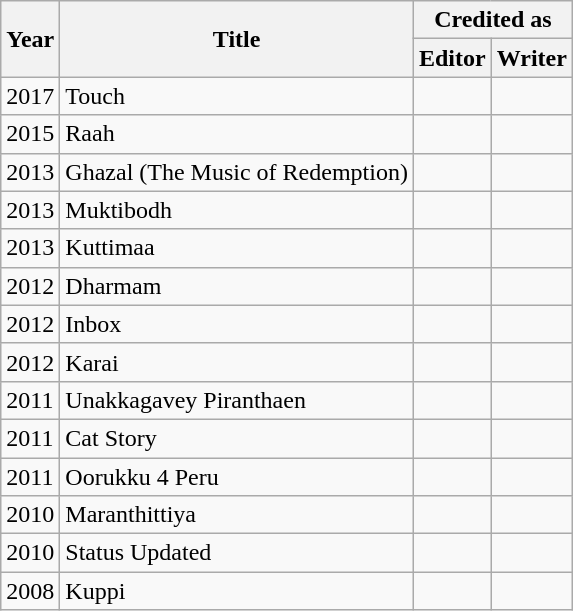<table class="wikitable">
<tr>
<th rowspan="2">Year</th>
<th rowspan="2">Title</th>
<th colspan="2">Credited as</th>
</tr>
<tr>
<th>Editor</th>
<th>Writer</th>
</tr>
<tr>
<td>2017</td>
<td>Touch</td>
<td></td>
<td></td>
</tr>
<tr>
<td>2015</td>
<td>Raah</td>
<td></td>
<td></td>
</tr>
<tr>
<td>2013</td>
<td>Ghazal (The Music of Redemption)</td>
<td></td>
<td></td>
</tr>
<tr>
<td>2013</td>
<td>Muktibodh</td>
<td></td>
<td></td>
</tr>
<tr>
<td>2013</td>
<td>Kuttimaa</td>
<td></td>
<td></td>
</tr>
<tr>
<td>2012</td>
<td>Dharmam</td>
<td></td>
<td></td>
</tr>
<tr>
<td>2012</td>
<td>Inbox</td>
<td></td>
<td></td>
</tr>
<tr>
<td>2012</td>
<td>Karai</td>
<td></td>
<td></td>
</tr>
<tr>
<td>2011</td>
<td>Unakkagavey Piranthaen</td>
<td></td>
<td></td>
</tr>
<tr>
<td>2011</td>
<td>Cat Story</td>
<td></td>
<td></td>
</tr>
<tr>
<td>2011</td>
<td>Oorukku 4 Peru</td>
<td></td>
<td></td>
</tr>
<tr>
<td>2010</td>
<td>Maranthittiya</td>
<td></td>
<td></td>
</tr>
<tr>
<td>2010</td>
<td>Status Updated</td>
<td></td>
<td></td>
</tr>
<tr>
<td>2008</td>
<td>Kuppi</td>
<td></td>
<td></td>
</tr>
</table>
